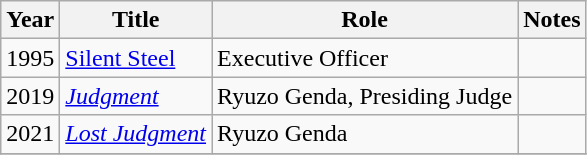<table class="wikitable">
<tr>
<th>Year</th>
<th>Title</th>
<th>Role</th>
<th>Notes</th>
</tr>
<tr>
<td>1995</td>
<td><a href='#'>Silent Steel</a></td>
<td>Executive Officer</td>
<td></td>
</tr>
<tr>
<td>2019</td>
<td><em><a href='#'>Judgment</a></em></td>
<td>Ryuzo Genda, Presiding Judge</td>
<td></td>
</tr>
<tr>
<td>2021</td>
<td><em><a href='#'>Lost Judgment</a></em></td>
<td>Ryuzo Genda</td>
<td></td>
</tr>
<tr>
</tr>
</table>
